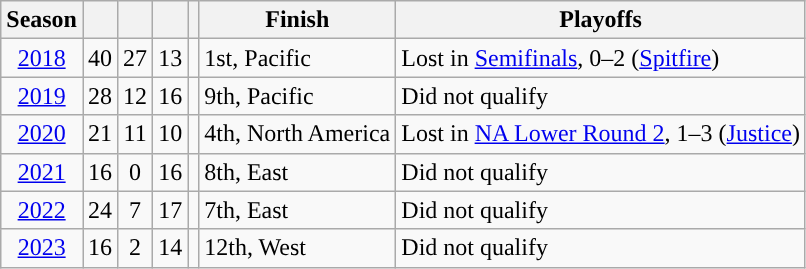<table class="wikitable" style="text-align:center;">
<tr>
<th style="background:#">Season</th>
<th style="background:#"></th>
<th style="background:#"></th>
<th style="background:#"></th>
<th style="background:#"></th>
<th style="background:#">Finish</th>
<th style="background:#">Playoffs</th>
</tr>
<tr>
<td><a href='#'>2018</a></td>
<td>40</td>
<td>27</td>
<td>13</td>
<td></td>
<td style="text-align:left">1st, Pacific</td>
<td style="text-align:left">Lost in <a href='#'>Semifinals</a>, 0–2 (<a href='#'>Spitfire</a>)</td>
</tr>
<tr>
<td><a href='#'>2019</a></td>
<td>28</td>
<td>12</td>
<td>16</td>
<td></td>
<td style="text-align:left">9th, Pacific</td>
<td style="text-align:left">Did not qualify</td>
</tr>
<tr>
<td><a href='#'>2020</a></td>
<td>21</td>
<td>11</td>
<td>10</td>
<td></td>
<td style="text-align:left">4th, North America</td>
<td style="text-align:left">Lost in <a href='#'>NA Lower Round 2</a>, 1–3 (<a href='#'>Justice</a>)</td>
</tr>
<tr>
<td><a href='#'>2021</a></td>
<td>16</td>
<td>0</td>
<td>16</td>
<td></td>
<td style="text-align:left">8th, East</td>
<td style="text-align:left">Did not qualify</td>
</tr>
<tr>
<td><a href='#'>2022</a></td>
<td>24</td>
<td>7</td>
<td>17</td>
<td></td>
<td style="text-align:left">7th, East</td>
<td style="text-align:left">Did not qualify</td>
</tr>
<tr>
<td><a href='#'>2023</a></td>
<td>16</td>
<td>2</td>
<td>14</td>
<td></td>
<td style="text-align:left">12th, West</td>
<td style="text-align:left">Did not qualify</td>
</tr>
</table>
